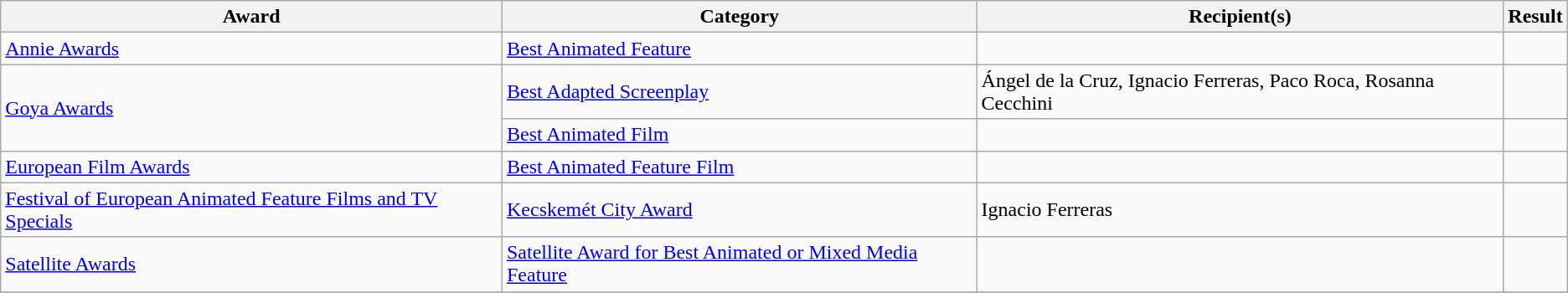<table class="wikitable">
<tr>
<th>Award</th>
<th>Category</th>
<th>Recipient(s)</th>
<th>Result</th>
</tr>
<tr>
<td><a href='#'>Annie Awards</a></td>
<td><a href='#'>Best Animated Feature</a></td>
<td></td>
<td></td>
</tr>
<tr>
<td rowspan="2"><a href='#'>Goya Awards</a></td>
<td><a href='#'>Best Adapted Screenplay</a></td>
<td>Ángel de la Cruz, Ignacio Ferreras, Paco Roca, Rosanna Cecchini</td>
<td></td>
</tr>
<tr>
<td><a href='#'>Best Animated Film</a></td>
<td></td>
<td></td>
</tr>
<tr>
<td><a href='#'>European Film Awards</a></td>
<td><a href='#'>Best Animated Feature Film</a></td>
<td></td>
<td></td>
</tr>
<tr>
<td><a href='#'>Festival of European Animated Feature Films and TV Specials</a></td>
<td><a href='#'>Kecskemét City Award</a></td>
<td>Ignacio Ferreras</td>
<td></td>
</tr>
<tr>
<td><a href='#'>Satellite Awards</a></td>
<td><a href='#'>Satellite Award for Best Animated or Mixed Media Feature</a></td>
<td></td>
<td></td>
</tr>
<tr>
</tr>
</table>
